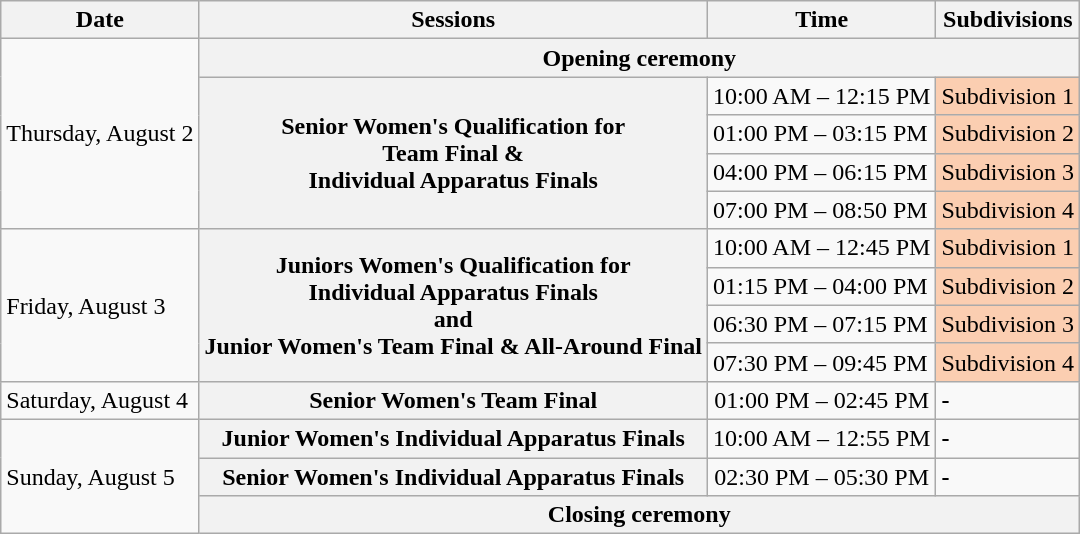<table class="wikitable">
<tr>
<th>Date</th>
<th>Sessions</th>
<th>Time</th>
<th>Subdivisions</th>
</tr>
<tr>
<td rowspan="5">Thursday, August 2</td>
<th colspan="3">Opening ceremony</th>
</tr>
<tr>
<th rowspan="4">Senior Women's Qualification for <br> Team Final & <br> Individual Apparatus Finals</th>
<td>10:00 AM – 12:15 PM</td>
<td bgcolor="FBCEB1">Subdivision 1</td>
</tr>
<tr>
<td>01:00 PM – 03:15 PM</td>
<td bgcolor="FBCEB1">Subdivision 2</td>
</tr>
<tr>
<td>04:00 PM – 06:15 PM</td>
<td bgcolor="FBCEB1">Subdivision 3</td>
</tr>
<tr>
<td>07:00 PM – 08:50 PM</td>
<td bgcolor="FBCEB1">Subdivision 4</td>
</tr>
<tr>
<td rowspan="4">Friday, August 3</td>
<th rowspan="4">Juniors Women's Qualification for <br> Individual Apparatus Finals <br> and <br> Junior  Women's Team Final & All-Around Final</th>
<td>10:00 AM – 12:45 PM</td>
<td bgcolor="FBCEB1">Subdivision 1</td>
</tr>
<tr>
<td>01:15 PM – 04:00 PM</td>
<td bgcolor="FBCEB1">Subdivision 2</td>
</tr>
<tr>
<td>06:30 PM – 07:15 PM</td>
<td bgcolor="FBCEB1">Subdivision 3</td>
</tr>
<tr>
<td>07:30 PM – 09:45 PM</td>
<td bgcolor="FBCEB1">Subdivision 4</td>
</tr>
<tr>
<td>Saturday, August 4</td>
<th align="center">Senior Women's Team Final</th>
<td align="center">01:00 PM – 02:45 PM</td>
<td><strong>-</strong></td>
</tr>
<tr>
<td rowspan="3">Sunday, August 5</td>
<th align="center">Junior Women's Individual Apparatus Finals</th>
<td align="center">10:00 AM – 12:55 PM</td>
<td><strong>-</strong></td>
</tr>
<tr>
<th align="center">Senior Women's Individual Apparatus Finals</th>
<td align="center">02:30 PM – 05:30 PM</td>
<td><strong>-</strong></td>
</tr>
<tr>
<th colspan="3">Closing ceremony</th>
</tr>
</table>
